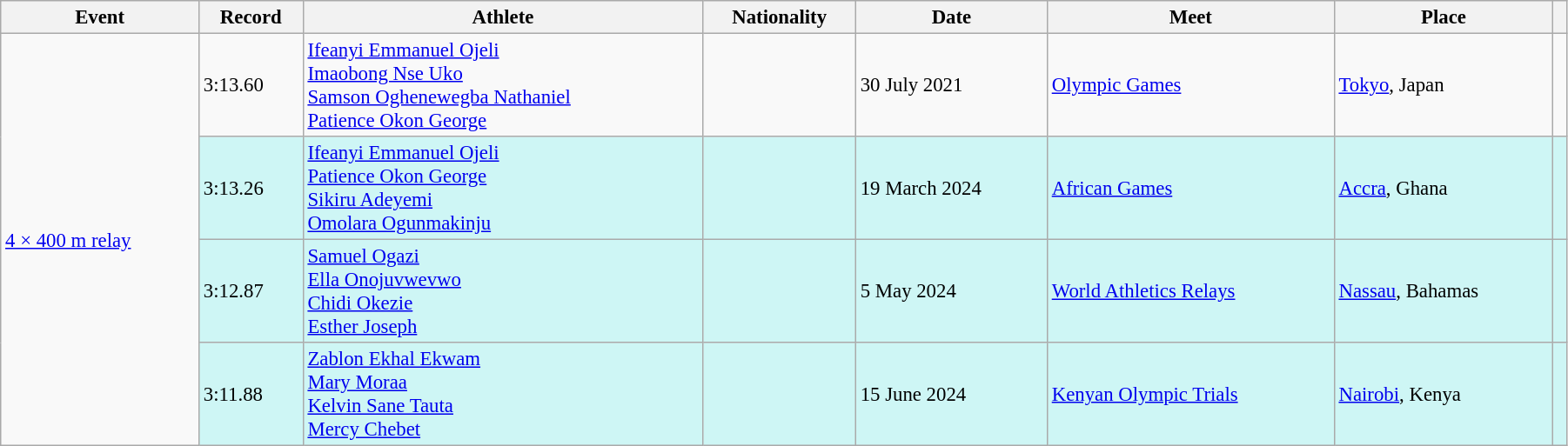<table class="wikitable sortable" style="font-size:95%; width: 95%;">
<tr>
<th>Event</th>
<th>Record</th>
<th>Athlete</th>
<th>Nationality</th>
<th>Date</th>
<th>Meet</th>
<th>Place</th>
<th></th>
</tr>
<tr>
<td rowspan=4><a href='#'>4 × 400 m relay</a></td>
<td>3:13.60</td>
<td><a href='#'>Ifeanyi Emmanuel Ojeli</a><br><a href='#'>Imaobong Nse Uko</a><br><a href='#'>Samson Oghenewegba Nathaniel</a><br><a href='#'>Patience Okon George</a></td>
<td></td>
<td>30 July 2021</td>
<td><a href='#'>Olympic Games</a></td>
<td><a href='#'>Tokyo</a>, Japan</td>
<td></td>
</tr>
<tr bgcolor=#CEF6F5>
<td>3:13.26</td>
<td><a href='#'>Ifeanyi Emmanuel Ojeli</a><br><a href='#'>Patience Okon George</a><br><a href='#'>Sikiru Adeyemi</a><br><a href='#'>Omolara Ogunmakinju</a></td>
<td></td>
<td>19 March 2024</td>
<td><a href='#'>African Games</a></td>
<td><a href='#'>Accra</a>, Ghana</td>
<td></td>
</tr>
<tr bgcolor=#CEF6F5>
<td>3:12.87</td>
<td><a href='#'>Samuel Ogazi</a><br><a href='#'>Ella Onojuvwevwo</a><br><a href='#'>Chidi Okezie</a><br><a href='#'>Esther Joseph</a></td>
<td></td>
<td>5 May 2024</td>
<td><a href='#'>World Athletics Relays</a></td>
<td><a href='#'>Nassau</a>, Bahamas</td>
<td></td>
</tr>
<tr bgcolor=#CEF6F5>
<td>3:11.88 </td>
<td><a href='#'>Zablon Ekhal Ekwam</a><br><a href='#'>Mary Moraa</a><br><a href='#'>Kelvin Sane Tauta</a><br><a href='#'>Mercy Chebet</a></td>
<td></td>
<td>15 June 2024</td>
<td><a href='#'>Kenyan Olympic Trials</a></td>
<td><a href='#'>Nairobi</a>, Kenya</td>
<td></td>
</tr>
</table>
